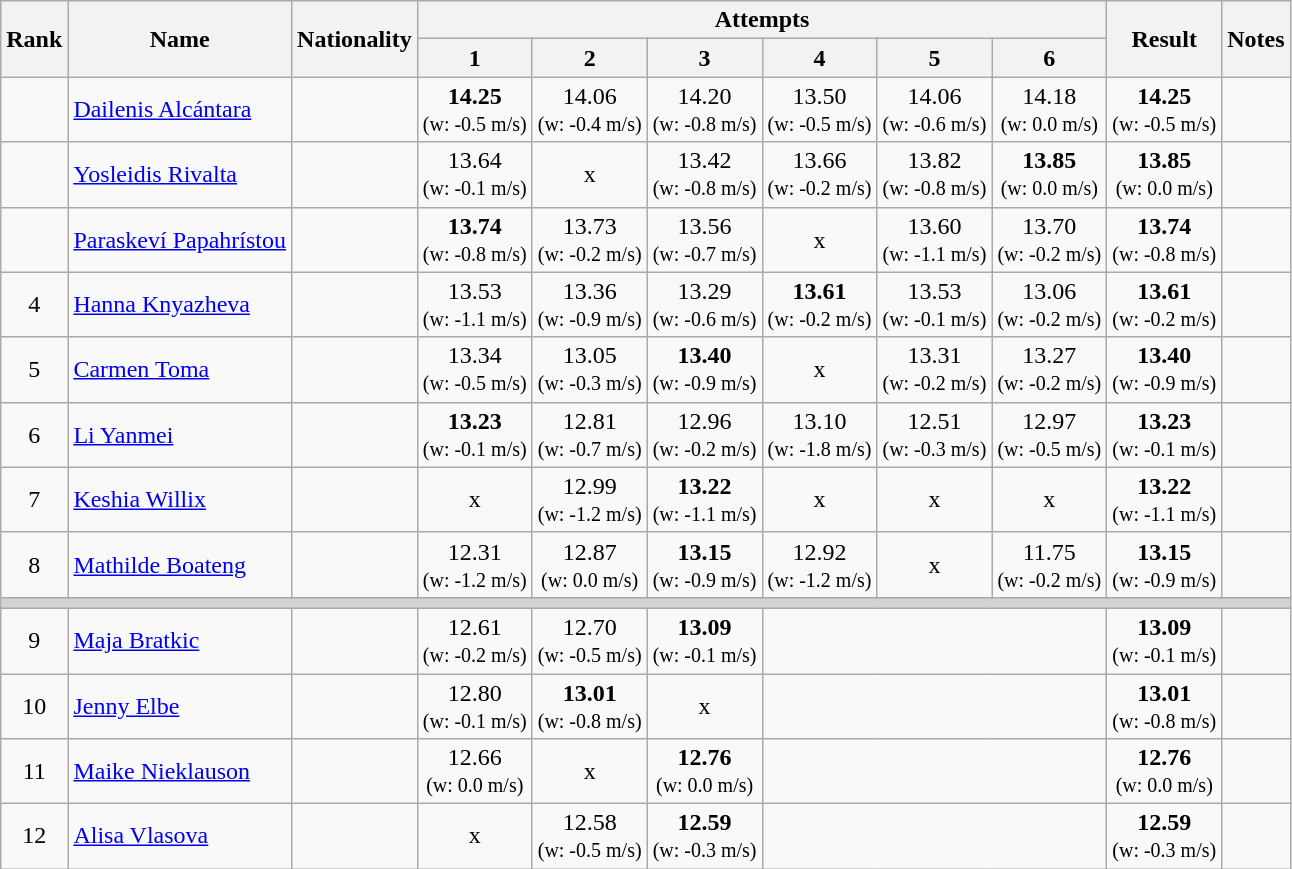<table class="wikitable sortable" style="text-align:center">
<tr>
<th rowspan=2>Rank</th>
<th rowspan=2>Name</th>
<th rowspan=2>Nationality</th>
<th colspan=6>Attempts</th>
<th rowspan=2>Result</th>
<th rowspan=2>Notes</th>
</tr>
<tr>
<th>1</th>
<th>2</th>
<th>3</th>
<th>4</th>
<th>5</th>
<th>6</th>
</tr>
<tr>
<td></td>
<td align=left><a href='#'>Dailenis Alcántara</a></td>
<td align=left></td>
<td><strong>14.25</strong><br><small>(w: -0.5 m/s)</small></td>
<td>14.06<br><small>(w: -0.4 m/s)</small></td>
<td>14.20<br><small>(w: -0.8 m/s)</small></td>
<td>13.50<br><small>(w: -0.5 m/s)</small></td>
<td>14.06<br><small>(w: -0.6 m/s)</small></td>
<td>14.18<br><small>(w: 0.0 m/s)</small></td>
<td><strong>14.25</strong> <br><small>(w: -0.5 m/s)</small></td>
<td></td>
</tr>
<tr>
<td></td>
<td align=left><a href='#'>Yosleidis Rivalta</a></td>
<td align=left></td>
<td>13.64<br><small>(w: -0.1 m/s)</small></td>
<td>x</td>
<td>13.42<br><small>(w: -0.8 m/s)</small></td>
<td>13.66<br><small>(w: -0.2 m/s)</small></td>
<td>13.82<br><small>(w: -0.8 m/s)</small></td>
<td><strong>13.85</strong><br><small>(w: 0.0 m/s)</small></td>
<td><strong>13.85</strong> <br><small>(w: 0.0 m/s)</small></td>
<td></td>
</tr>
<tr>
<td></td>
<td align=left><a href='#'>Paraskeví Papahrístou</a></td>
<td align=left></td>
<td><strong>13.74</strong><br><small>(w: -0.8 m/s)</small></td>
<td>13.73<br><small>(w: -0.2 m/s)</small></td>
<td>13.56<br><small>(w: -0.7 m/s)</small></td>
<td>x</td>
<td>13.60<br><small>(w: -1.1 m/s)</small></td>
<td>13.70<br><small>(w: -0.2 m/s)</small></td>
<td><strong>13.74</strong> <br><small>(w: -0.8 m/s)</small></td>
<td></td>
</tr>
<tr>
<td>4</td>
<td align=left><a href='#'>Hanna Knyazheva</a></td>
<td align=left></td>
<td>13.53<br><small>(w: -1.1 m/s)</small></td>
<td>13.36<br><small>(w: -0.9 m/s)</small></td>
<td>13.29<br><small>(w: -0.6 m/s)</small></td>
<td><strong>13.61</strong><br><small>(w: -0.2 m/s)</small></td>
<td>13.53<br><small>(w: -0.1 m/s)</small></td>
<td>13.06<br><small>(w: -0.2 m/s)</small></td>
<td><strong>13.61</strong> <br><small>(w: -0.2 m/s)</small></td>
<td></td>
</tr>
<tr>
<td>5</td>
<td align=left><a href='#'>Carmen Toma</a></td>
<td align=left></td>
<td>13.34<br><small>(w: -0.5 m/s)</small></td>
<td>13.05<br><small>(w: -0.3 m/s)</small></td>
<td><strong>13.40</strong><br><small>(w: -0.9 m/s)</small></td>
<td>x</td>
<td>13.31<br><small>(w: -0.2 m/s)</small></td>
<td>13.27<br><small>(w: -0.2 m/s)</small></td>
<td><strong>13.40</strong> <br><small>(w: -0.9 m/s)</small></td>
<td></td>
</tr>
<tr>
<td>6</td>
<td align=left><a href='#'>Li Yanmei</a></td>
<td align=left></td>
<td><strong>13.23</strong><br><small>(w: -0.1 m/s)</small></td>
<td>12.81<br><small>(w: -0.7 m/s)</small></td>
<td>12.96<br><small>(w: -0.2 m/s)</small></td>
<td>13.10<br><small>(w: -1.8 m/s)</small></td>
<td>12.51<br><small>(w: -0.3 m/s)</small></td>
<td>12.97<br><small>(w: -0.5 m/s)</small></td>
<td><strong>13.23</strong> <br><small>(w: -0.1 m/s)</small></td>
<td></td>
</tr>
<tr>
<td>7</td>
<td align=left><a href='#'>Keshia Willix</a></td>
<td align=left></td>
<td>x</td>
<td>12.99<br><small>(w: -1.2 m/s)</small></td>
<td><strong>13.22</strong><br><small>(w: -1.1 m/s)</small></td>
<td>x</td>
<td>x</td>
<td>x</td>
<td><strong>13.22</strong> <br><small>(w: -1.1 m/s)</small></td>
<td></td>
</tr>
<tr>
<td>8</td>
<td align=left><a href='#'>Mathilde Boateng</a></td>
<td align=left></td>
<td>12.31<br><small>(w: -1.2 m/s)</small></td>
<td>12.87<br><small>(w: 0.0 m/s)</small></td>
<td><strong>13.15</strong><br><small>(w: -0.9 m/s)</small></td>
<td>12.92<br><small>(w: -1.2 m/s)</small></td>
<td>x</td>
<td>11.75<br><small>(w: -0.2 m/s)</small></td>
<td><strong>13.15</strong> <br><small>(w: -0.9 m/s)</small></td>
<td></td>
</tr>
<tr>
<td colspan=11 bgcolor=lightgray></td>
</tr>
<tr>
<td>9</td>
<td align=left><a href='#'>Maja Bratkic</a></td>
<td align=left></td>
<td>12.61<br><small>(w: -0.2 m/s)</small></td>
<td>12.70<br><small>(w: -0.5 m/s)</small></td>
<td><strong>13.09</strong><br><small>(w: -0.1 m/s)</small></td>
<td colspan=3></td>
<td><strong>13.09</strong> <br><small>(w: -0.1 m/s)</small></td>
<td></td>
</tr>
<tr>
<td>10</td>
<td align=left><a href='#'>Jenny Elbe</a></td>
<td align=left></td>
<td>12.80<br><small>(w: -0.1 m/s)</small></td>
<td><strong>13.01</strong><br><small>(w: -0.8 m/s)</small></td>
<td>x</td>
<td colspan=3></td>
<td><strong>13.01</strong> <br><small>(w: -0.8 m/s)</small></td>
<td></td>
</tr>
<tr>
<td>11</td>
<td align=left><a href='#'>Maike Nieklauson</a></td>
<td align=left></td>
<td>12.66<br><small>(w: 0.0 m/s)</small></td>
<td>x</td>
<td><strong>12.76</strong><br><small>(w: 0.0 m/s)</small></td>
<td colspan=3></td>
<td><strong>12.76</strong> <br><small>(w: 0.0 m/s)</small></td>
<td></td>
</tr>
<tr>
<td>12</td>
<td align=left><a href='#'>Alisa Vlasova</a></td>
<td align=left></td>
<td>x</td>
<td>12.58<br><small>(w: -0.5 m/s)</small></td>
<td><strong>12.59</strong><br><small>(w: -0.3 m/s)</small></td>
<td colspan=3></td>
<td><strong>12.59</strong> <br><small>(w: -0.3 m/s)</small></td>
<td></td>
</tr>
</table>
